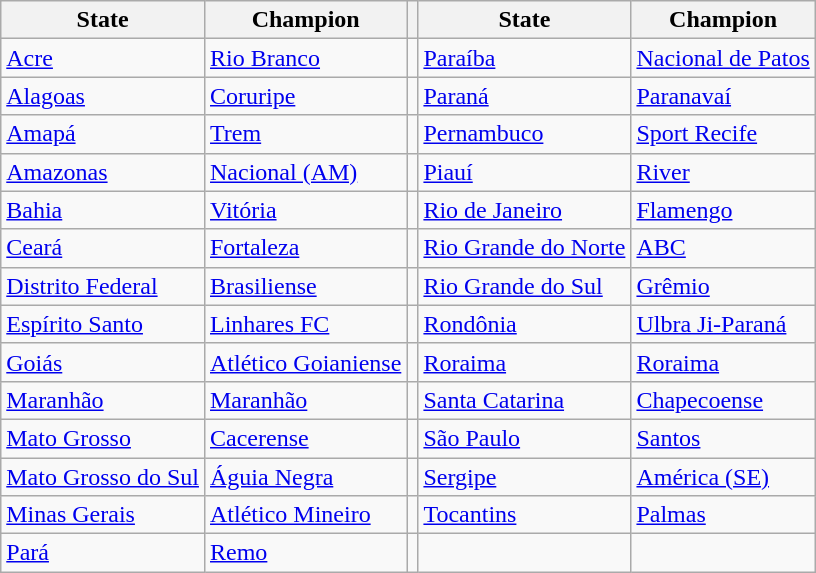<table class="wikitable">
<tr>
<th>State</th>
<th>Champion</th>
<th></th>
<th>State</th>
<th>Champion</th>
</tr>
<tr>
<td><a href='#'>Acre</a></td>
<td><a href='#'>Rio Branco</a></td>
<td></td>
<td><a href='#'>Paraíba</a></td>
<td><a href='#'>Nacional de Patos</a></td>
</tr>
<tr>
<td><a href='#'>Alagoas</a></td>
<td><a href='#'>Coruripe</a></td>
<td></td>
<td><a href='#'>Paraná</a></td>
<td><a href='#'>Paranavaí</a></td>
</tr>
<tr>
<td><a href='#'>Amapá</a></td>
<td><a href='#'>Trem</a></td>
<td></td>
<td><a href='#'>Pernambuco</a></td>
<td><a href='#'>Sport Recife</a></td>
</tr>
<tr>
<td><a href='#'>Amazonas</a></td>
<td><a href='#'>Nacional (AM)</a></td>
<td></td>
<td><a href='#'>Piauí</a></td>
<td><a href='#'>River</a></td>
</tr>
<tr>
<td><a href='#'>Bahia</a></td>
<td><a href='#'>Vitória</a></td>
<td></td>
<td><a href='#'>Rio de Janeiro</a></td>
<td><a href='#'>Flamengo</a></td>
</tr>
<tr>
<td><a href='#'>Ceará</a></td>
<td><a href='#'>Fortaleza</a></td>
<td></td>
<td><a href='#'>Rio Grande do Norte</a></td>
<td><a href='#'>ABC</a></td>
</tr>
<tr>
<td><a href='#'>Distrito Federal</a></td>
<td><a href='#'>Brasiliense</a></td>
<td></td>
<td><a href='#'>Rio Grande do Sul</a></td>
<td><a href='#'>Grêmio</a></td>
</tr>
<tr>
<td><a href='#'>Espírito Santo</a></td>
<td><a href='#'>Linhares FC</a></td>
<td></td>
<td><a href='#'>Rondônia</a></td>
<td><a href='#'>Ulbra Ji-Paraná</a></td>
</tr>
<tr>
<td><a href='#'>Goiás</a></td>
<td><a href='#'>Atlético Goianiense</a></td>
<td></td>
<td><a href='#'>Roraima</a></td>
<td><a href='#'>Roraima</a></td>
</tr>
<tr>
<td><a href='#'>Maranhão</a></td>
<td><a href='#'>Maranhão</a></td>
<td></td>
<td><a href='#'>Santa Catarina</a></td>
<td><a href='#'>Chapecoense</a></td>
</tr>
<tr>
<td><a href='#'>Mato Grosso</a></td>
<td><a href='#'>Cacerense</a></td>
<td></td>
<td><a href='#'>São Paulo</a></td>
<td><a href='#'>Santos</a></td>
</tr>
<tr>
<td><a href='#'>Mato Grosso do Sul</a></td>
<td><a href='#'>Águia Negra</a></td>
<td></td>
<td><a href='#'>Sergipe</a></td>
<td><a href='#'>América (SE)</a></td>
</tr>
<tr>
<td><a href='#'>Minas Gerais</a></td>
<td><a href='#'>Atlético Mineiro</a></td>
<td></td>
<td><a href='#'>Tocantins</a></td>
<td><a href='#'>Palmas</a></td>
</tr>
<tr>
<td><a href='#'>Pará</a></td>
<td><a href='#'>Remo</a></td>
<td></td>
<td></td>
<td></td>
</tr>
</table>
